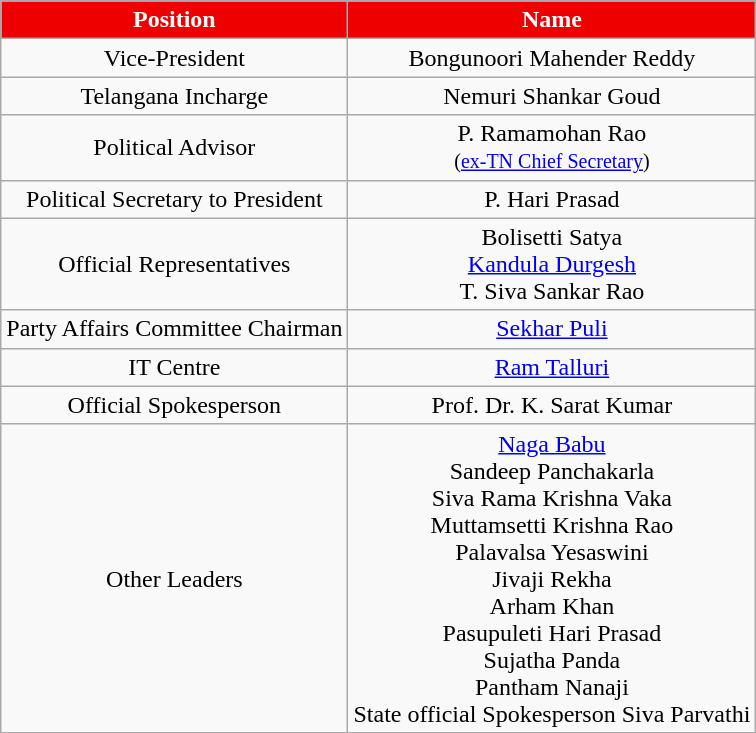<table class="wikitable sortable " style="text-align:center;">
<tr>
<th style="background-color:#EE0000;color:white">Position</th>
<th style="background-color:#EE0000;color:white">Name</th>
</tr>
<tr>
<td>Vice-President</td>
<td>Bongunoori Mahender Reddy</td>
</tr>
<tr>
<td>Telangana Incharge</td>
<td>Nemuri Shankar Goud</td>
</tr>
<tr>
<td>Political Advisor</td>
<td>P. Ramamohan Rao <br><small>(<a href='#'>ex-TN Chief Secretary</a>)</small></td>
</tr>
<tr>
<td>Political Secretary to President</td>
<td>P. Hari Prasad</td>
</tr>
<tr>
<td>Official Representatives</td>
<td>Bolisetti Satya<br> <a href='#'>Kandula Durgesh</a> <br> T. Siva Sankar Rao</td>
</tr>
<tr>
<td>Party Affairs Committee Chairman</td>
<td><a href='#'>Sekhar Puli</a></td>
</tr>
<tr>
<td>IT Centre</td>
<td><a href='#'>Ram Talluri</a></td>
</tr>
<tr>
<td>Official Spokesperson</td>
<td>Prof. Dr. K. Sarat Kumar</td>
</tr>
<tr>
<td>Other Leaders</td>
<td><a href='#'>Naga Babu</a> <br> Sandeep Panchakarla <br> Siva Rama Krishna Vaka<br> Muttamsetti Krishna Rao<br> Palavalsa Yesaswini<br> Jivaji Rekha<br> Arham Khan<br> Pasupuleti Hari Prasad<br> Sujatha Panda<br> Pantham Nanaji<br> State official Spokesperson Siva Parvathi</td>
</tr>
</table>
